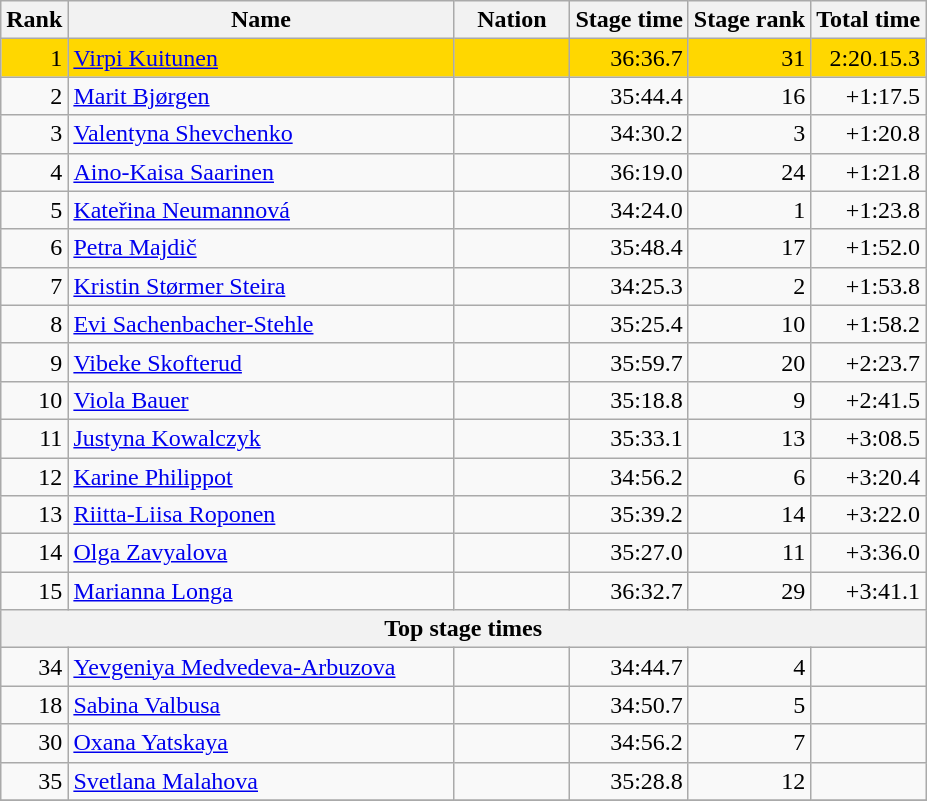<table class="wikitable">
<tr valign="top">
<th width="20">Rank</th>
<th width="250">Name</th>
<th width="70">Nation</th>
<th>Stage time</th>
<th>Stage rank</th>
<th>Total time</th>
</tr>
<tr align="right" bgcolor="gold">
<td>1</td>
<td align="left"><a href='#'>Virpi Kuitunen</a>  </td>
<td align="left"></td>
<td>36:36.7</td>
<td>31</td>
<td>2:20.15.3</td>
</tr>
<tr align="right">
<td>2</td>
<td align="left"><a href='#'>Marit Bjørgen</a></td>
<td align="left"></td>
<td>35:44.4</td>
<td>16</td>
<td>+1:17.5</td>
</tr>
<tr align="right">
<td>3</td>
<td align="left"><a href='#'>Valentyna Shevchenko</a></td>
<td align="left"></td>
<td>34:30.2</td>
<td>3</td>
<td>+1:20.8</td>
</tr>
<tr align="right">
<td>4</td>
<td align="left"><a href='#'>Aino-Kaisa Saarinen</a></td>
<td align="left"></td>
<td>36:19.0</td>
<td>24</td>
<td>+1:21.8</td>
</tr>
<tr align="right">
<td>5</td>
<td align="left"><a href='#'>Kateřina Neumannová</a></td>
<td align="left"></td>
<td>34:24.0</td>
<td>1</td>
<td>+1:23.8</td>
</tr>
<tr align="right">
<td>6</td>
<td align="left"><a href='#'>Petra Majdič</a></td>
<td align="left"></td>
<td>35:48.4</td>
<td>17</td>
<td>+1:52.0</td>
</tr>
<tr align="right">
<td>7</td>
<td align="left"><a href='#'>Kristin Størmer Steira</a></td>
<td align="left"></td>
<td>34:25.3</td>
<td>2</td>
<td>+1:53.8</td>
</tr>
<tr align="right">
<td>8</td>
<td align="left"><a href='#'>Evi Sachenbacher-Stehle</a></td>
<td align="left"></td>
<td>35:25.4</td>
<td>10</td>
<td>+1:58.2</td>
</tr>
<tr align="right">
<td>9</td>
<td align="left"><a href='#'>Vibeke Skofterud</a></td>
<td align="left"></td>
<td>35:59.7</td>
<td>20</td>
<td>+2:23.7</td>
</tr>
<tr align="right">
<td>10</td>
<td align="left"><a href='#'>Viola Bauer</a></td>
<td align="left"></td>
<td>35:18.8</td>
<td>9</td>
<td>+2:41.5</td>
</tr>
<tr align="right">
<td>11</td>
<td align="left"><a href='#'>Justyna Kowalczyk</a></td>
<td align="left"></td>
<td>35:33.1</td>
<td>13</td>
<td>+3:08.5</td>
</tr>
<tr align="right">
<td>12</td>
<td align="left"><a href='#'>Karine Philippot</a></td>
<td align="left"></td>
<td>34:56.2</td>
<td>6</td>
<td>+3:20.4</td>
</tr>
<tr align="right">
<td>13</td>
<td align="left"><a href='#'>Riitta-Liisa Roponen</a></td>
<td align="left"></td>
<td>35:39.2</td>
<td>14</td>
<td>+3:22.0</td>
</tr>
<tr align="right">
<td>14</td>
<td align="left"><a href='#'>Olga Zavyalova</a></td>
<td align="left"></td>
<td>35:27.0</td>
<td>11</td>
<td>+3:36.0</td>
</tr>
<tr align="right">
<td>15</td>
<td align="left"><a href='#'>Marianna Longa</a></td>
<td align="left"></td>
<td>36:32.7</td>
<td>29</td>
<td>+3:41.1</td>
</tr>
<tr>
<th colspan="6">Top stage times</th>
</tr>
<tr align="right">
<td>34</td>
<td align="left"><a href='#'>Yevgeniya Medvedeva-Arbuzova</a></td>
<td align="left"></td>
<td>34:44.7</td>
<td>4</td>
<td></td>
</tr>
<tr align="right">
<td>18</td>
<td align="left"><a href='#'>Sabina Valbusa</a></td>
<td align="left"></td>
<td>34:50.7</td>
<td>5</td>
<td></td>
</tr>
<tr align="right">
<td>30</td>
<td align="left"><a href='#'>Oxana Yatskaya</a></td>
<td align="left"></td>
<td>34:56.2</td>
<td>7</td>
<td></td>
</tr>
<tr align="right">
<td>35</td>
<td align="left"><a href='#'>Svetlana Malahova</a></td>
<td align="left"></td>
<td>35:28.8</td>
<td>12</td>
<td></td>
</tr>
<tr>
</tr>
</table>
